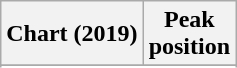<table class="wikitable sortable plainrowheaders" style="text-align:center;">
<tr>
<th>Chart (2019)</th>
<th>Peak<br>position</th>
</tr>
<tr>
</tr>
<tr>
</tr>
<tr>
</tr>
<tr>
</tr>
<tr>
</tr>
<tr>
</tr>
</table>
